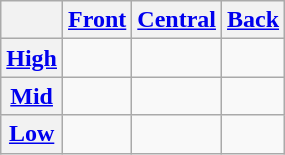<table class="wikitable" style="text-align:center;">
<tr>
<th></th>
<th><a href='#'>Front</a></th>
<th><a href='#'>Central</a></th>
<th><a href='#'>Back</a></th>
</tr>
<tr>
<th><a href='#'>High</a></th>
<td><br></td>
<td></td>
<td><br></td>
</tr>
<tr>
<th><a href='#'>Mid</a></th>
<td></td>
<td></td>
<td></td>
</tr>
<tr>
<th><a href='#'>Low</a></th>
<td></td>
<td></td>
<td></td>
</tr>
</table>
